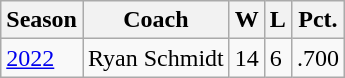<table class="wikitable">
<tr>
<th>Season</th>
<th>Coach</th>
<th>W</th>
<th>L</th>
<th>Pct.</th>
</tr>
<tr>
<td><a href='#'>2022</a></td>
<td>Ryan Schmidt</td>
<td>14</td>
<td>6</td>
<td>.700</td>
</tr>
</table>
